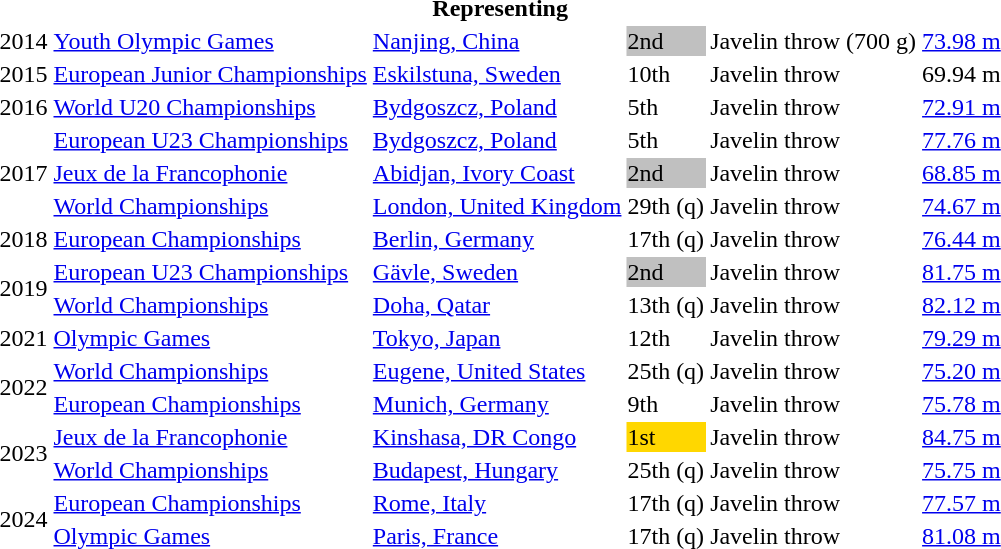<table>
<tr>
<th colspan="6">Representing </th>
</tr>
<tr>
<td>2014</td>
<td><a href='#'>Youth Olympic Games</a></td>
<td><a href='#'>Nanjing, China</a></td>
<td bgcolor=silver>2nd</td>
<td>Javelin throw (700 g)</td>
<td><a href='#'>73.98 m</a></td>
</tr>
<tr>
<td>2015</td>
<td><a href='#'>European Junior Championships</a></td>
<td><a href='#'>Eskilstuna, Sweden</a></td>
<td>10th</td>
<td>Javelin throw</td>
<td>69.94 m</td>
</tr>
<tr>
<td>2016</td>
<td><a href='#'>World U20 Championships</a></td>
<td><a href='#'>Bydgoszcz, Poland</a></td>
<td>5th</td>
<td>Javelin throw</td>
<td><a href='#'>72.91 m</a></td>
</tr>
<tr>
<td rowspan=3>2017</td>
<td><a href='#'>European U23 Championships</a></td>
<td><a href='#'>Bydgoszcz, Poland</a></td>
<td>5th</td>
<td>Javelin throw</td>
<td><a href='#'>77.76 m</a></td>
</tr>
<tr>
<td><a href='#'>Jeux de la Francophonie</a></td>
<td><a href='#'>Abidjan, Ivory Coast</a></td>
<td bgcolor=silver>2nd</td>
<td>Javelin throw</td>
<td><a href='#'>68.85 m</a></td>
</tr>
<tr>
<td><a href='#'>World Championships</a></td>
<td><a href='#'>London, United Kingdom</a></td>
<td>29th (q)</td>
<td>Javelin throw</td>
<td><a href='#'>74.67 m</a></td>
</tr>
<tr>
<td>2018</td>
<td><a href='#'>European Championships</a></td>
<td><a href='#'>Berlin, Germany</a></td>
<td>17th (q)</td>
<td>Javelin throw</td>
<td><a href='#'>76.44 m</a></td>
</tr>
<tr>
<td rowspan=2>2019</td>
<td><a href='#'>European U23 Championships</a></td>
<td><a href='#'>Gävle, Sweden</a></td>
<td bgcolor=silver>2nd</td>
<td>Javelin throw</td>
<td><a href='#'>81.75 m</a></td>
</tr>
<tr>
<td><a href='#'>World Championships</a></td>
<td><a href='#'>Doha, Qatar</a></td>
<td>13th (q)</td>
<td>Javelin throw</td>
<td><a href='#'>82.12 m</a></td>
</tr>
<tr>
<td>2021</td>
<td><a href='#'>Olympic Games</a></td>
<td><a href='#'>Tokyo, Japan</a></td>
<td>12th</td>
<td>Javelin throw</td>
<td><a href='#'>79.29 m</a></td>
</tr>
<tr>
<td rowspan=2>2022</td>
<td><a href='#'>World Championships</a></td>
<td><a href='#'>Eugene, United States</a></td>
<td>25th (q)</td>
<td>Javelin throw</td>
<td><a href='#'>75.20 m</a></td>
</tr>
<tr>
<td><a href='#'>European Championships</a></td>
<td><a href='#'>Munich, Germany</a></td>
<td>9th</td>
<td>Javelin throw</td>
<td><a href='#'>75.78 m</a></td>
</tr>
<tr>
<td rowspan=2>2023</td>
<td><a href='#'>Jeux de la Francophonie</a></td>
<td><a href='#'>Kinshasa, DR Congo</a></td>
<td bgcolor=gold>1st</td>
<td>Javelin throw</td>
<td><a href='#'>84.75 m</a></td>
</tr>
<tr>
<td><a href='#'>World Championships</a></td>
<td><a href='#'>Budapest, Hungary</a></td>
<td>25th (q)</td>
<td>Javelin throw</td>
<td><a href='#'>75.75 m</a></td>
</tr>
<tr>
<td rowspan=2>2024</td>
<td><a href='#'>European Championships</a></td>
<td><a href='#'>Rome, Italy</a></td>
<td>17th (q)</td>
<td>Javelin throw</td>
<td><a href='#'>77.57 m</a></td>
</tr>
<tr>
<td><a href='#'>Olympic Games</a></td>
<td><a href='#'>Paris, France</a></td>
<td>17th (q)</td>
<td>Javelin throw</td>
<td><a href='#'>81.08 m</a></td>
</tr>
</table>
